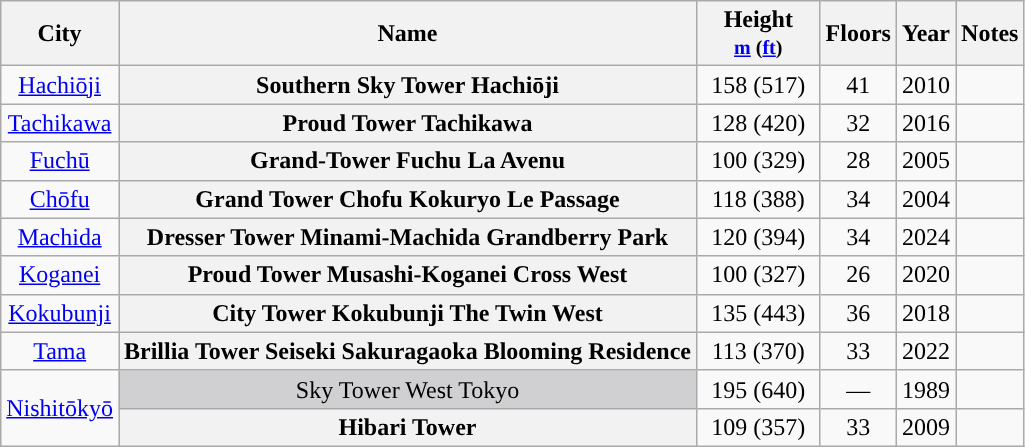<table class="wikitable sortable plainrowheaders">
<tr>
<th scope="col">City</th>
<th scope="col">Name</th>
<th scope="col" width="75px">Height<br><small><a href='#'>m</a> (<a href='#'>ft</a>)</small></th>
<th scope="col">Floors</th>
<th scope="col">Year</th>
<th class="unsortable" scope="col">Notes</th>
</tr>
<tr>
<td align="center"><a href='#'>Hachiōji</a></td>
<th scope="row" style="text-align:center">Southern Sky Tower Hachiōji</th>
<td align="center">158 (517)</td>
<td align="center">41</td>
<td align="center">2010</td>
<td></td>
</tr>
<tr>
<td align="center"><a href='#'>Tachikawa</a></td>
<th scope="row" style="text-align:center">Proud Tower Tachikawa</th>
<td align="center">128 (420)</td>
<td align="center">32</td>
<td align="center">2016</td>
<td></td>
</tr>
<tr>
<td align="center"><a href='#'>Fuchū</a></td>
<th scope="row" style="text-align:center">Grand-Tower Fuchu La Avenu</th>
<td align="center">100 (329)</td>
<td align="center">28</td>
<td align="center">2005</td>
<td></td>
</tr>
<tr>
<td align="center"><a href='#'>Chōfu</a></td>
<th scope="row" style="text-align:center">Grand Tower Chofu Kokuryo Le Passage</th>
<td align="center">118 (388)</td>
<td align="center">34</td>
<td align="center">2004</td>
<td></td>
</tr>
<tr>
<td align="center"><a href='#'>Machida</a></td>
<th scope="row" style="text-align:center">Dresser Tower Minami-Machida Grandberry Park</th>
<td align="center">120 (394)</td>
<td align="center">34</td>
<td align="center">2024</td>
<td></td>
</tr>
<tr>
<td align="center"><a href='#'>Koganei</a></td>
<th scope="row" style="text-align:center">Proud Tower Musashi-Koganei Cross West</th>
<td align="center">100 (327)</td>
<td align="center">26</td>
<td align="center">2020</td>
<td></td>
</tr>
<tr>
<td align="center"><a href='#'>Kokubunji</a></td>
<th scope="row" style="text-align:center">City Tower Kokubunji The Twin West</th>
<td align="center">135 (443)</td>
<td align="center">36</td>
<td align="center">2018</td>
<td></td>
</tr>
<tr>
<td align="center"><a href='#'>Tama</a></td>
<th scope="row" style="text-align:center">Brillia Tower Seiseki Sakuragaoka Blooming Residence</th>
<td align="center">113 (370)</td>
<td align="center">33</td>
<td align="center">2022</td>
<td></td>
</tr>
<tr>
<td align="center" rowspan="2"><a href='#'>Nishitōkyō</a></td>
<td !scope="row" style="text-align:center; background-color:#d0d0d2;">Sky Tower West Tokyo</td>
<td align="center" style>195 (640)</td>
<td align="center" style>—</td>
<td align="center" style>1989</td>
<td style></td>
</tr>
<tr>
<th scope="row" style="text-align:center">Hibari Tower</th>
<td align="center">109 (357)</td>
<td align="center">33</td>
<td align="center">2009</td>
<td></td>
</tr>
</table>
